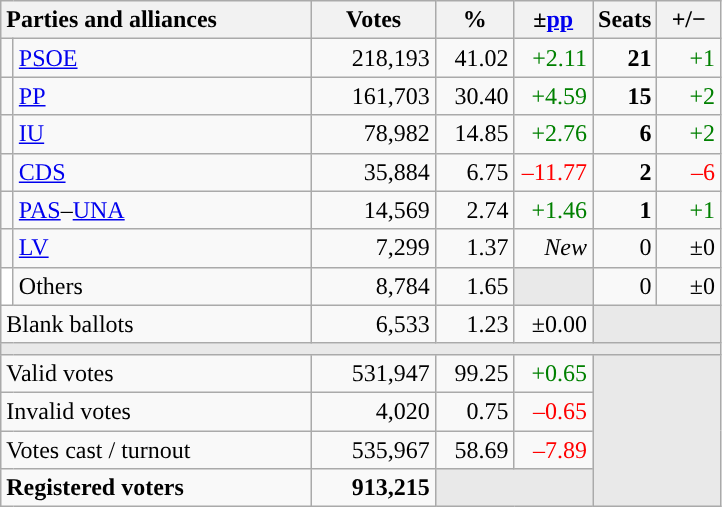<table class="wikitable" style="text-align:right;">
<tr>
<th style="text-align:left;" colspan="2" width="200">Parties and alliances</th>
<th width="75">Votes</th>
<th width="45">%</th>
<th width="45">±<a href='#'>pp</a></th>
<th width="35">Seats</th>
<th width="35">+/−</th>
</tr>
<tr>
<td width="1" style="color:inherit;background:"></td>
<td align="left"><a href='#'>PSOE</a></td>
<td>218,193</td>
<td>41.02</td>
<td style="color:green;">+2.11</td>
<td><strong>21</strong></td>
<td style="color:green;">+1</td>
</tr>
<tr>
<td style="color:inherit;background:"></td>
<td align="left"><a href='#'>PP</a></td>
<td>161,703</td>
<td>30.40</td>
<td style="color:green;">+4.59</td>
<td><strong>15</strong></td>
<td style="color:green;">+2</td>
</tr>
<tr>
<td style="color:inherit;background:"></td>
<td align="left"><a href='#'>IU</a></td>
<td>78,982</td>
<td>14.85</td>
<td style="color:green;">+2.76</td>
<td><strong>6</strong></td>
<td style="color:green;">+2</td>
</tr>
<tr>
<td style="color:inherit;background:"></td>
<td align="left"><a href='#'>CDS</a></td>
<td>35,884</td>
<td>6.75</td>
<td style="color:red;">–11.77</td>
<td><strong>2</strong></td>
<td style="color:red;">–6</td>
</tr>
<tr>
<td style="color:inherit;background:"></td>
<td align="left"><a href='#'>PAS</a>–<a href='#'>UNA</a></td>
<td>14,569</td>
<td>2.74</td>
<td style="color:green;">+1.46</td>
<td><strong>1</strong></td>
<td style="color:green;">+1</td>
</tr>
<tr>
<td style="color:inherit;background:"></td>
<td align="left"><a href='#'>LV</a></td>
<td>7,299</td>
<td>1.37</td>
<td><em>New</em></td>
<td>0</td>
<td>±0</td>
</tr>
<tr>
<td bgcolor="white"></td>
<td align="left">Others</td>
<td>8,784</td>
<td>1.65</td>
<td bgcolor="#E9E9E9"></td>
<td>0</td>
<td>±0</td>
</tr>
<tr>
<td align="left" colspan="2">Blank ballots</td>
<td>6,533</td>
<td>1.23</td>
<td>±0.00</td>
<td bgcolor="#E9E9E9" colspan="2"></td>
</tr>
<tr>
<td colspan="7" bgcolor="#E9E9E9"></td>
</tr>
<tr>
<td align="left" colspan="2">Valid votes</td>
<td>531,947</td>
<td>99.25</td>
<td style="color:green;">+0.65</td>
<td bgcolor="#E9E9E9" colspan="2" rowspan="4"></td>
</tr>
<tr>
<td align="left" colspan="2">Invalid votes</td>
<td>4,020</td>
<td>0.75</td>
<td style="color:red;">–0.65</td>
</tr>
<tr>
<td align="left" colspan="2">Votes cast / turnout</td>
<td>535,967</td>
<td>58.69</td>
<td style="color:red;">–7.89</td>
</tr>
<tr style="font-weight:bold;">
<td align="left" colspan="2">Registered voters</td>
<td>913,215</td>
<td bgcolor="#E9E9E9" colspan="2"></td>
</tr>
</table>
